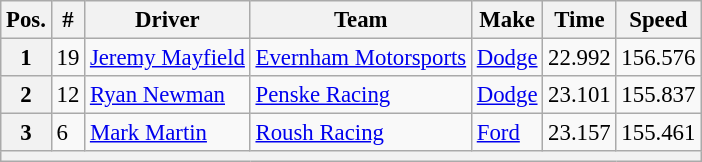<table class="wikitable" style="font-size:95%">
<tr>
<th>Pos.</th>
<th>#</th>
<th>Driver</th>
<th>Team</th>
<th>Make</th>
<th>Time</th>
<th>Speed</th>
</tr>
<tr>
<th>1</th>
<td>19</td>
<td><a href='#'>Jeremy Mayfield</a></td>
<td><a href='#'>Evernham Motorsports</a></td>
<td><a href='#'>Dodge</a></td>
<td>22.992</td>
<td>156.576</td>
</tr>
<tr>
<th>2</th>
<td>12</td>
<td><a href='#'>Ryan Newman</a></td>
<td><a href='#'>Penske Racing</a></td>
<td><a href='#'>Dodge</a></td>
<td>23.101</td>
<td>155.837</td>
</tr>
<tr>
<th>3</th>
<td>6</td>
<td><a href='#'>Mark Martin</a></td>
<td><a href='#'>Roush Racing</a></td>
<td><a href='#'>Ford</a></td>
<td>23.157</td>
<td>155.461</td>
</tr>
<tr>
<th colspan="7"></th>
</tr>
</table>
